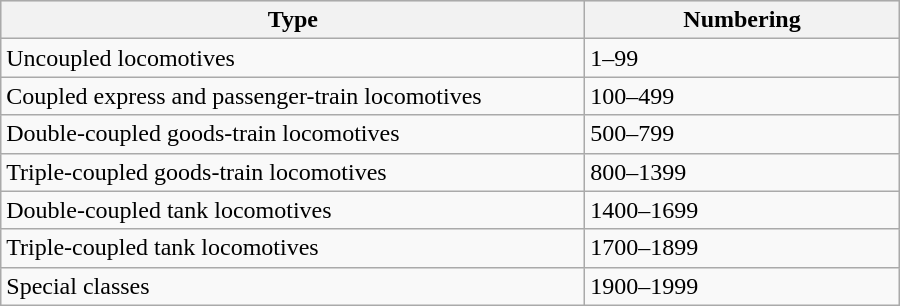<table class="wikitable" width="600px">
<tr bgcolor="#e0e0e0">
<th width="65">Type</th>
<th width="35%">Numbering</th>
</tr>
<tr>
<td>Uncoupled locomotives</td>
<td>1–99</td>
</tr>
<tr>
<td>Coupled express and passenger-train locomotives</td>
<td>100–499</td>
</tr>
<tr>
<td>Double-coupled goods-train locomotives</td>
<td>500–799</td>
</tr>
<tr>
<td>Triple-coupled goods-train locomotives</td>
<td>800–1399</td>
</tr>
<tr>
<td>Double-coupled tank locomotives</td>
<td>1400–1699</td>
</tr>
<tr>
<td>Triple-coupled tank locomotives</td>
<td>1700–1899</td>
</tr>
<tr>
<td>Special classes</td>
<td>1900–1999</td>
</tr>
</table>
